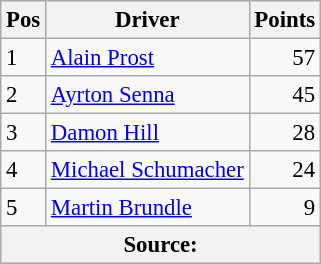<table class="wikitable" style="font-size: 95%;">
<tr>
<th>Pos</th>
<th>Driver</th>
<th>Points</th>
</tr>
<tr>
<td>1</td>
<td> <a href='#'>Alain Prost</a></td>
<td align="right">57</td>
</tr>
<tr>
<td>2</td>
<td> <a href='#'>Ayrton Senna</a></td>
<td align="right">45</td>
</tr>
<tr>
<td>3</td>
<td> <a href='#'>Damon Hill</a></td>
<td align="right">28</td>
</tr>
<tr>
<td>4</td>
<td> <a href='#'>Michael Schumacher</a></td>
<td align="right">24</td>
</tr>
<tr>
<td>5</td>
<td> <a href='#'>Martin Brundle</a></td>
<td align="right">9</td>
</tr>
<tr>
<th colspan=4>Source:</th>
</tr>
</table>
